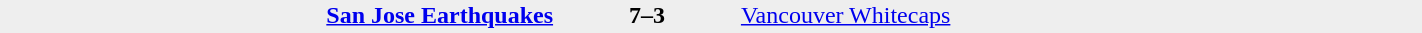<table style="width:75%; background:#eee;" cellspacing="0">
<tr>
<td rowspan="3" style="text-align:center; font-size:85%; width:15%;"></td>
<td style="width:24%; text-align:right;"><strong><a href='#'>San Jose Earthquakes</a></strong></td>
<td style="text-align:center; width:13%;"><strong>7–3</strong></td>
<td width=24%><a href='#'>Vancouver Whitecaps</a></td>
<td rowspan="3" style="font-size:85%; vertical-align:top;"></td>
</tr>
<tr style=font-size:85%>
<td align=right valign=top></td>
<td valign=top></td>
<td align=left valign=top></td>
</tr>
</table>
